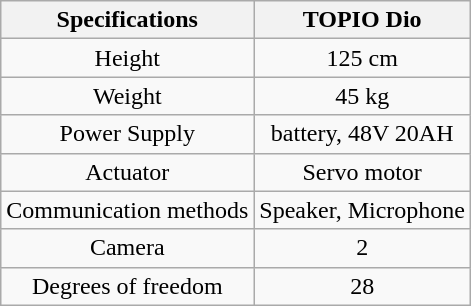<table style="text-align:center;" class="wikitable">
<tr>
<th>Specifications</th>
<th>TOPIO Dio</th>
</tr>
<tr>
<td>Height</td>
<td>125 cm</td>
</tr>
<tr>
<td>Weight</td>
<td>45 kg</td>
</tr>
<tr>
<td>Power Supply</td>
<td>battery, 48V 20AH</td>
</tr>
<tr>
<td>Actuator</td>
<td>Servo motor</td>
</tr>
<tr>
<td>Communication methods</td>
<td>Speaker, Microphone</td>
</tr>
<tr>
<td>Camera</td>
<td>2</td>
</tr>
<tr>
<td>Degrees of freedom</td>
<td>28</td>
</tr>
</table>
